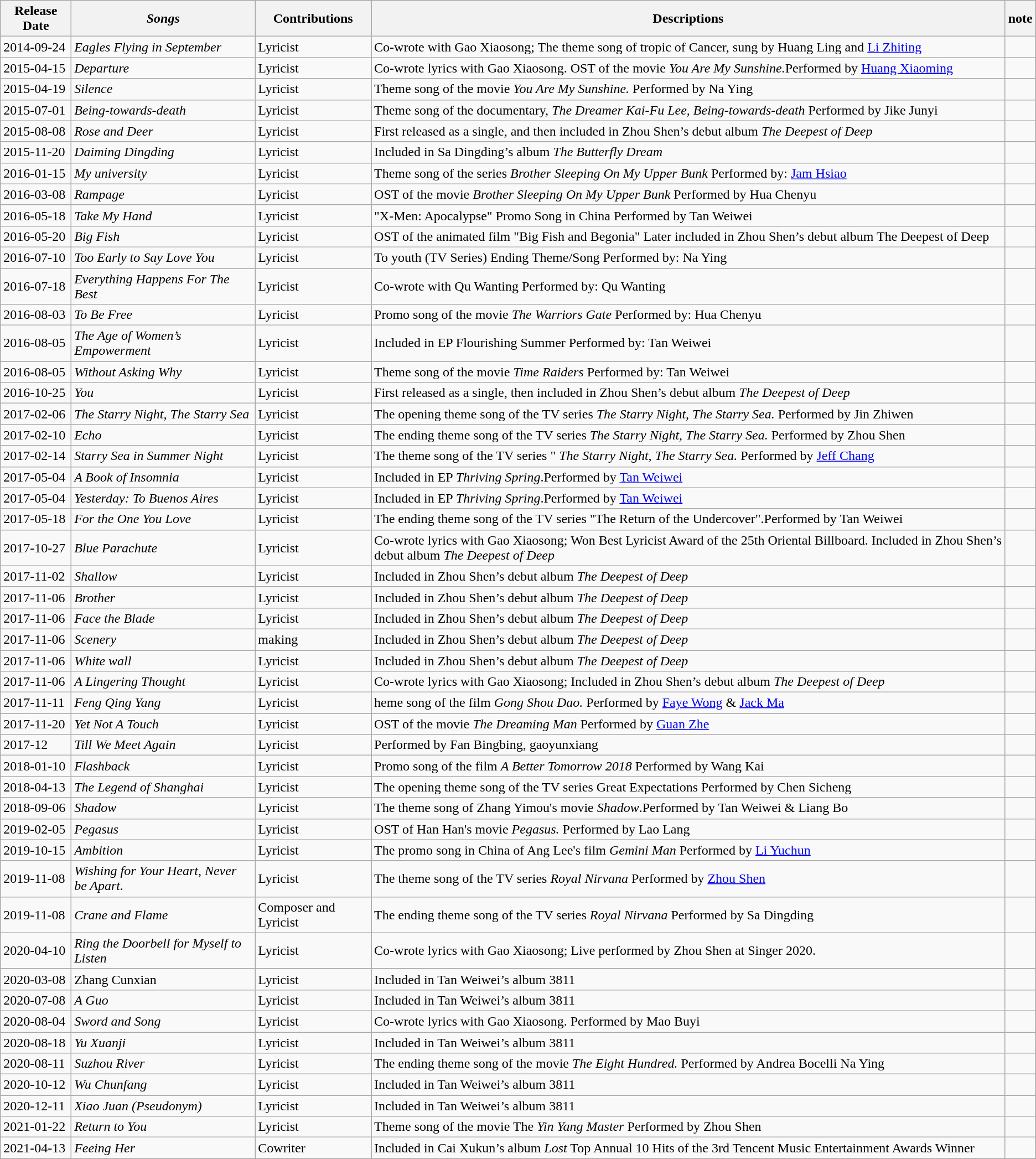<table class="wikitable">
<tr>
<th>Release Date</th>
<th><em>Songs</em></th>
<th>Contributions</th>
<th>Descriptions</th>
<th>note</th>
</tr>
<tr>
<td>2014-09-24</td>
<td><em>Eagles Flying in September</em></td>
<td>Lyricist</td>
<td>Co-wrote with Gao Xiaosong; The theme song of tropic of Cancer, sung by Huang Ling and <a href='#'>Li Zhiting</a></td>
<td></td>
</tr>
<tr>
<td>2015-04-15</td>
<td><em>Departure</em></td>
<td>Lyricist</td>
<td>Co-wrote lyrics with Gao Xiaosong. OST of the movie <em>You Are My Sunshine.</em>Performed by <a href='#'>Huang Xiaoming</a></td>
<td></td>
</tr>
<tr>
<td>2015-04-19</td>
<td><em>Silence</em></td>
<td>Lyricist</td>
<td>Theme song of the movie <em>You Are My Sunshine.</em> Performed by Na Ying</td>
<td></td>
</tr>
<tr>
<td>2015-07-01</td>
<td><em>Being-towards-death</em></td>
<td>Lyricist</td>
<td>Theme song of the documentary, <em>The Dreamer Kai-Fu Lee, Being-towards-death</em> Performed by Jike Junyi</td>
<td></td>
</tr>
<tr>
<td>2015-08-08</td>
<td><em>Rose and Deer</em></td>
<td>Lyricist</td>
<td>First released as a single, and then included in Zhou Shen’s debut album <em>The Deepest of Deep</em></td>
<td></td>
</tr>
<tr>
<td>2015-11-20</td>
<td><em>Daiming Dingding</em></td>
<td>Lyricist</td>
<td>Included in Sa Dingding’s album <em>The Butterfly Dream</em></td>
<td></td>
</tr>
<tr>
<td>2016-01-15</td>
<td><em>My university</em></td>
<td>Lyricist</td>
<td>Theme song of the series <em>Brother Sleeping On My Upper Bunk</em> Performed by: <a href='#'>Jam Hsiao</a></td>
<td></td>
</tr>
<tr>
<td>2016-03-08</td>
<td><em>Rampage</em></td>
<td>Lyricist</td>
<td>OST of the movie <em>Brother Sleeping On My Upper Bunk</em> Performed by Hua Chenyu</td>
<td></td>
</tr>
<tr>
<td>2016-05-18</td>
<td><em>Take My Hand</em></td>
<td>Lyricist</td>
<td>"X-Men: Apocalypse" Promo Song in China Performed by Tan Weiwei</td>
<td></td>
</tr>
<tr>
<td>2016-05-20</td>
<td><em>Big Fish</em></td>
<td>Lyricist</td>
<td>OST of the animated film "Big Fish and Begonia" Later included in Zhou Shen’s debut album The Deepest of Deep</td>
<td></td>
</tr>
<tr>
<td>2016-07-10</td>
<td><em>Too Early to Say Love You</em></td>
<td>Lyricist</td>
<td>To youth (TV Series) Ending Theme/Song Performed by: Na Ying</td>
<td></td>
</tr>
<tr>
<td>2016-07-18</td>
<td><em>Everything Happens For The Best</em></td>
<td>Lyricist</td>
<td>Co-wrote with Qu Wanting Performed by: Qu Wanting</td>
<td></td>
</tr>
<tr>
<td>2016-08-03</td>
<td><em>To Be Free</em></td>
<td>Lyricist</td>
<td>Promo song of the movie <em>The Warriors Gate</em> Performed by: Hua Chenyu</td>
<td></td>
</tr>
<tr>
<td>2016-08-05</td>
<td><em>The Age of Women’s Empowerment</em></td>
<td>Lyricist</td>
<td>Included in EP Flourishing Summer Performed by: Tan Weiwei</td>
<td></td>
</tr>
<tr>
<td>2016-08-05</td>
<td><em>Without Asking Why</em></td>
<td>Lyricist</td>
<td>Theme song of the movie <em>Time Raiders</em> Performed by: Tan Weiwei</td>
<td></td>
</tr>
<tr>
<td>2016-10-25</td>
<td><em>You</em></td>
<td>Lyricist</td>
<td>First released as a single, then included in Zhou Shen’s debut album <em>The Deepest of Deep</em></td>
<td></td>
</tr>
<tr>
<td>2017-02-06</td>
<td><em>The Starry Night, The Starry Sea</em></td>
<td>Lyricist</td>
<td>The opening theme song of the TV series <em>The Starry Night, The Starry Sea.</em> Performed by Jin Zhiwen</td>
<td></td>
</tr>
<tr>
<td>2017-02-10</td>
<td><em>Echo</em></td>
<td>Lyricist</td>
<td>The ending theme song of the TV series <em>The Starry Night, The Starry Sea.</em> Performed by Zhou Shen</td>
<td></td>
</tr>
<tr>
<td>2017-02-14</td>
<td><em>Starry Sea in Summer Night</em></td>
<td>Lyricist</td>
<td>The theme song of the TV series " <em>The Starry Night, The Starry Sea.</em> Performed by <a href='#'>Jeff Chang</a></td>
<td></td>
</tr>
<tr>
<td>2017-05-04</td>
<td><em>A Book of Insomnia</em></td>
<td>Lyricist</td>
<td>Included in EP <em>Thriving Spring</em>.Performed by <a href='#'>Tan Weiwei</a></td>
<td></td>
</tr>
<tr>
<td>2017-05-04</td>
<td><em>Yesterday: To Buenos Aires</em></td>
<td>Lyricist</td>
<td>Included in EP <em>Thriving Spring</em>.Performed by <a href='#'>Tan Weiwei</a></td>
<td></td>
</tr>
<tr>
<td>2017-05-18</td>
<td><em>For the One You Love</em></td>
<td>Lyricist</td>
<td>The ending theme song of the TV series "The Return of the Undercover".Performed by Tan Weiwei</td>
<td></td>
</tr>
<tr>
<td>2017-10-27</td>
<td><em>Blue Parachute</em></td>
<td>Lyricist</td>
<td>Co-wrote lyrics with Gao Xiaosong; Won Best Lyricist Award of the 25th Oriental Billboard. Included in Zhou Shen’s debut album <em>The Deepest of Deep</em></td>
<td></td>
</tr>
<tr>
<td>2017-11-02</td>
<td><em>Shallow</em></td>
<td>Lyricist</td>
<td>Included in Zhou Shen’s debut album <em>The Deepest of Deep</em></td>
<td></td>
</tr>
<tr>
<td>2017-11-06</td>
<td><em>Brother</em></td>
<td>Lyricist</td>
<td>Included in Zhou Shen’s debut album <em>The Deepest of Deep</em></td>
<td></td>
</tr>
<tr>
<td>2017-11-06</td>
<td><em>Face the Blade</em></td>
<td>Lyricist</td>
<td>Included in Zhou Shen’s debut album <em>The Deepest of Deep</em></td>
<td></td>
</tr>
<tr>
<td>2017-11-06</td>
<td><em>Scenery</em></td>
<td>making</td>
<td>Included in Zhou Shen’s debut album <em>The Deepest of Deep</em></td>
<td></td>
</tr>
<tr>
<td>2017-11-06</td>
<td><em>White wall</em></td>
<td>Lyricist</td>
<td>Included in Zhou Shen’s debut album <em>The Deepest of Deep</em></td>
<td></td>
</tr>
<tr>
<td>2017-11-06</td>
<td><em>A Lingering Thought</em></td>
<td>Lyricist</td>
<td>Co-wrote lyrics with Gao Xiaosong; Included in Zhou Shen’s debut album <em>The Deepest of Deep</em></td>
<td></td>
</tr>
<tr>
<td>2017-11-11</td>
<td><em>Feng Qing Yang</em></td>
<td>Lyricist</td>
<td>heme song of the film <em>Gong Shou Dao.</em> Performed by <a href='#'>Faye Wong</a> & <a href='#'>Jack Ma</a></td>
<td></td>
</tr>
<tr>
<td>2017-11-20</td>
<td><em>Yet Not A Touch</em></td>
<td>Lyricist</td>
<td>OST of the movie <em>The Dreaming Man</em> Performed by <a href='#'>Guan Zhe</a></td>
<td></td>
</tr>
<tr>
<td>2017-12</td>
<td><em>Till We Meet Again</em></td>
<td>Lyricist</td>
<td>Performed by Fan Bingbing, gaoyunxiang</td>
<td></td>
</tr>
<tr>
<td>2018-01-10</td>
<td><em>Flashback</em></td>
<td>Lyricist</td>
<td>Promo song of the film <em>A Better Tomorrow 2018</em> Performed by Wang Kai</td>
<td></td>
</tr>
<tr>
<td>2018-04-13</td>
<td><em>The Legend of Shanghai</em></td>
<td>Lyricist</td>
<td>The opening theme song of the TV series Great Expectations Performed by Chen Sicheng</td>
<td></td>
</tr>
<tr>
<td>2018-09-06</td>
<td><em>Shadow</em></td>
<td>Lyricist</td>
<td>The theme song of Zhang Yimou's movie <em>Shadow</em>.Performed by Tan Weiwei & Liang Bo</td>
<td></td>
</tr>
<tr>
<td>2019-02-05</td>
<td><em>Pegasus</em></td>
<td>Lyricist</td>
<td>OST of Han Han's movie <em>Pegasus.</em> Performed by Lao Lang</td>
<td></td>
</tr>
<tr>
<td>2019-10-15</td>
<td><em>Ambition</em></td>
<td>Lyricist</td>
<td>The promo song in China of Ang Lee's film <em>Gemini Man</em> Performed by <a href='#'>Li Yuchun</a></td>
<td></td>
</tr>
<tr>
<td>2019-11-08</td>
<td><em>Wishing for Your Heart, Never be Apart.</em></td>
<td>Lyricist</td>
<td>The theme song of the TV series <em>Royal Nirvana</em> Performed by <a href='#'>Zhou Shen</a></td>
<td></td>
</tr>
<tr>
<td>2019-11-08</td>
<td><em>Crane and Flame</em></td>
<td>Composer and Lyricist</td>
<td>The ending theme song of the TV series <em>Royal Nirvana</em> Performed by Sa Dingding</td>
<td></td>
</tr>
<tr>
<td>2020-04-10</td>
<td><em>Ring the Doorbell for Myself to Listen</em></td>
<td>Lyricist</td>
<td>Co-wrote lyrics with Gao Xiaosong; Live performed by Zhou Shen at Singer 2020.</td>
<td></td>
</tr>
<tr>
<td>2020-03-08</td>
<td>Zhang Cunxian</td>
<td>Lyricist</td>
<td>Included in Tan Weiwei’s album 3811</td>
<td></td>
</tr>
<tr>
<td>2020-07-08</td>
<td><em>A Guo</em></td>
<td>Lyricist</td>
<td>Included in Tan Weiwei’s album 3811</td>
<td></td>
</tr>
<tr>
<td>2020-08-04</td>
<td><em>Sword and Song</em></td>
<td>Lyricist</td>
<td>Co-wrote lyrics with Gao Xiaosong. Performed by Mao Buyi</td>
<td></td>
</tr>
<tr>
<td>2020-08-18</td>
<td><em>Yu Xuanji</em></td>
<td>Lyricist</td>
<td>Included in Tan Weiwei’s album 3811</td>
<td></td>
</tr>
<tr>
<td>2020-08-11</td>
<td><em>Suzhou River</em></td>
<td>Lyricist</td>
<td>The ending theme song of the movie <em>The Eight Hundred.</em> Performed by Andrea Bocelli Na Ying</td>
<td></td>
</tr>
<tr>
<td>2020-10-12</td>
<td><em>Wu Chunfang</em></td>
<td>Lyricist</td>
<td>Included in Tan Weiwei’s album 3811</td>
<td></td>
</tr>
<tr>
<td>2020-12-11</td>
<td><em>Xiao Juan (Pseudonym)</em></td>
<td>Lyricist</td>
<td>Included in Tan Weiwei’s album 3811</td>
<td></td>
</tr>
<tr>
<td>2021-01-22</td>
<td><em>Return to You</em></td>
<td>Lyricist</td>
<td>Theme song of the movie The <em>Yin Yang Master</em> Performed by Zhou Shen</td>
<td></td>
</tr>
<tr>
<td>2021-04-13</td>
<td><em>Feeing Her</em></td>
<td>Cowriter</td>
<td>Included in Cai Xukun’s album <em>Lost</em> Top Annual 10 Hits of the 3rd Tencent Music Entertainment Awards Winner</td>
<td></td>
</tr>
</table>
